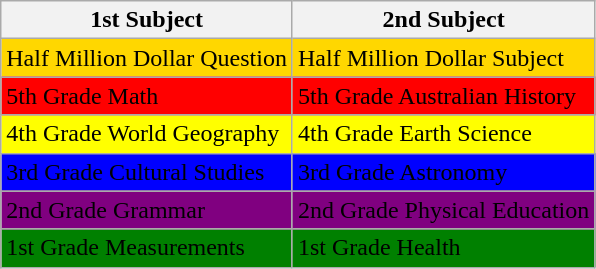<table class="wikitable">
<tr>
<th>1st Subject</th>
<th>2nd Subject</th>
</tr>
<tr>
<td bgcolor="gold">Half Million Dollar Question</td>
<td bgcolor="gold">Half Million Dollar Subject</td>
</tr>
<tr>
<td bgcolor="red">5th Grade Math</td>
<td bgcolor="red">5th Grade Australian History</td>
</tr>
<tr>
<td bgcolor="yellow">4th Grade World Geography</td>
<td bgcolor="yellow">4th Grade Earth Science</td>
</tr>
<tr>
<td bgcolor="blue">3rd Grade Cultural Studies</td>
<td bgcolor="blue">3rd Grade Astronomy</td>
</tr>
<tr>
<td bgcolor="purple">2nd Grade Grammar</td>
<td bgcolor="purple">2nd Grade Physical Education</td>
</tr>
<tr>
<td bgcolor="green">1st Grade Measurements</td>
<td bgcolor="green">1st Grade Health</td>
</tr>
</table>
